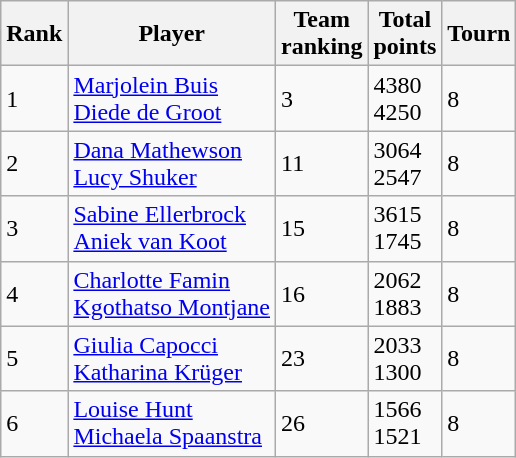<table class=wikitable text-align:center>
<tr>
<th>Rank</th>
<th>Player</th>
<th>Team<br>ranking</th>
<th>Total<br>points</th>
<th>Tourn</th>
</tr>
<tr>
<td>1</td>
<td align="left"> <a href='#'>Marjolein Buis</a><br> <a href='#'>Diede de Groot</a></td>
<td>3</td>
<td>4380<br>4250</td>
<td>8</td>
</tr>
<tr>
<td>2</td>
<td align="left"> <a href='#'>Dana Mathewson</a><br> <a href='#'>Lucy Shuker</a></td>
<td>11</td>
<td>3064<br>2547</td>
<td>8</td>
</tr>
<tr>
<td>3</td>
<td align="left"> <a href='#'>Sabine Ellerbrock</a><br> <a href='#'>Aniek van Koot</a></td>
<td>15</td>
<td>3615<br>1745</td>
<td>8</td>
</tr>
<tr>
<td>4</td>
<td align="left"> <a href='#'>Charlotte Famin</a><br> <a href='#'>Kgothatso Montjane</a></td>
<td>16</td>
<td>2062<br>1883</td>
<td>8</td>
</tr>
<tr>
<td>5</td>
<td align="left"> <a href='#'>Giulia Capocci</a><br> <a href='#'>Katharina Krüger</a></td>
<td>23</td>
<td>2033<br>1300</td>
<td>8</td>
</tr>
<tr>
<td>6</td>
<td align="left"> <a href='#'>Louise Hunt</a><br> <a href='#'>Michaela Spaanstra</a></td>
<td>26</td>
<td>1566<br>1521</td>
<td>8</td>
</tr>
</table>
